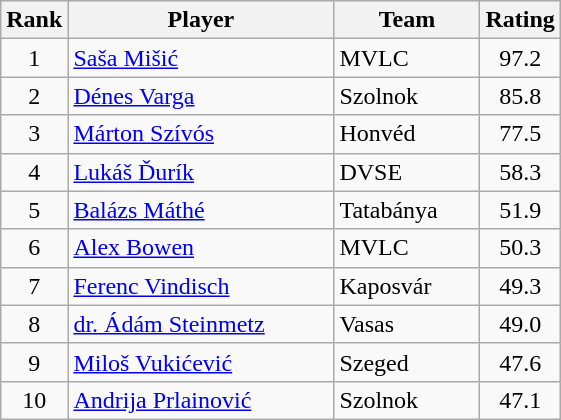<table class="wikitable" style="text-align:center">
<tr>
<th>Rank</th>
<th width="170">Player</th>
<th width="90">Team</th>
<th>Rating</th>
</tr>
<tr>
<td rowspan="1">1</td>
<td align="left"> <a href='#'>Saša Mišić</a></td>
<td align="left"> MVLC</td>
<td>97.2</td>
</tr>
<tr>
<td rowspan="1">2</td>
<td align="left"> <a href='#'>Dénes Varga</a></td>
<td align="left"> Szolnok</td>
<td>85.8</td>
</tr>
<tr>
<td rowspan="1">3</td>
<td align="left"> <a href='#'>Márton Szívós</a></td>
<td align="left"> Honvéd</td>
<td>77.5</td>
</tr>
<tr>
<td rowspan="1">4</td>
<td align="left"> <a href='#'>Lukáš Ďurík</a></td>
<td align="left"> DVSE</td>
<td>58.3</td>
</tr>
<tr>
<td rowspan="1">5</td>
<td align="left"> <a href='#'>Balázs Máthé</a></td>
<td align="left"> Tatabánya</td>
<td>51.9</td>
</tr>
<tr>
<td rowspan="1">6</td>
<td align="left"> <a href='#'>Alex Bowen</a></td>
<td align="left"> MVLC</td>
<td>50.3</td>
</tr>
<tr>
<td rowspan="1">7</td>
<td align="left"> <a href='#'>Ferenc Vindisch</a></td>
<td align="left"> Kaposvár</td>
<td>49.3</td>
</tr>
<tr>
<td rowspan="1">8</td>
<td align="left"> <a href='#'>dr. Ádám Steinmetz</a></td>
<td align="left"> Vasas</td>
<td>49.0</td>
</tr>
<tr>
<td rowspan="1">9</td>
<td align="left"> <a href='#'>Miloš Vukićević</a></td>
<td align="left"> Szeged</td>
<td>47.6</td>
</tr>
<tr>
<td rowspan="1">10</td>
<td align="left"> <a href='#'>Andrija Prlainović</a></td>
<td align="left"> Szolnok</td>
<td>47.1</td>
</tr>
</table>
